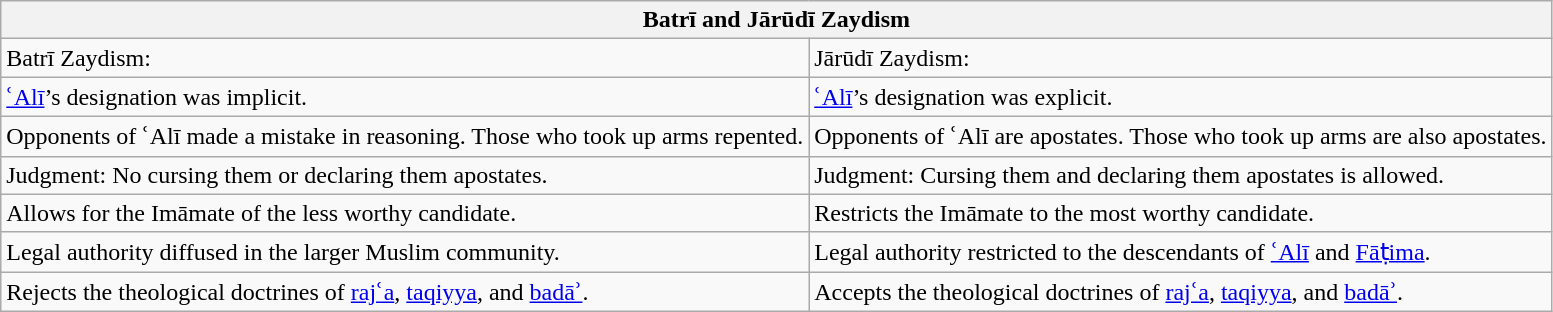<table class="wikitable floatright">
<tr>
<th colspan="4">Batrī and Jārūdī Zaydism</th>
</tr>
<tr>
<td>Batrī Zaydism:</td>
<td>Jārūdī Zaydism:</td>
</tr>
<tr>
<td><a href='#'>ʿAlī</a>’s designation was implicit.</td>
<td><a href='#'>ʿAlī</a>’s designation was explicit.</td>
</tr>
<tr>
<td>Opponents of ʿAlī made a mistake in reasoning. Those who took up arms repented.</td>
<td>Opponents of ʿAlī are apostates. Those who took up arms are also apostates.</td>
</tr>
<tr>
<td>Judgment: No cursing them or declaring them apostates.</td>
<td>Judgment: Cursing them and declaring them apostates is allowed.</td>
</tr>
<tr>
<td>Allows for the Imāmate of the less worthy candidate.</td>
<td>Restricts the Imāmate to the most worthy candidate.</td>
</tr>
<tr>
<td>Legal authority diffused in the larger Muslim community.</td>
<td>Legal authority restricted to the descendants of <a href='#'>ʿAlī</a> and <a href='#'>Fāṭima</a>.</td>
</tr>
<tr>
<td>Rejects the theological doctrines of <a href='#'>rajʿa</a>, <a href='#'>taqiyya</a>, and <a href='#'>badāʾ</a>.</td>
<td>Accepts the theological doctrines of <a href='#'>rajʿa</a>, <a href='#'>taqiyya</a>, and <a href='#'>badāʾ</a>.</td>
</tr>
</table>
